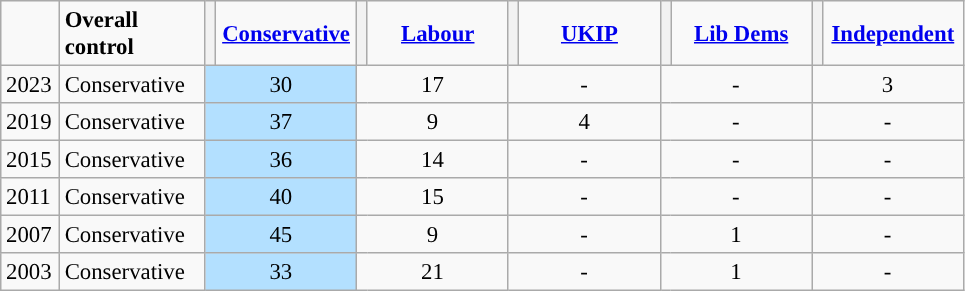<table class="wikitable" style="text-align:left; padding-left:1em; font-size: 95%">
<tr>
<td width=32></td>
<td width=90><strong>Overall control</strong></td>
<th style="background-color: "></th>
<td width=87 align="center"><strong><a href='#'>Conservative</a></strong></td>
<th style="background-color: "></th>
<td width=87 align="center"><strong><a href='#'>Labour</a></strong></td>
<th style="background-color: "></th>
<td width=87 align="center"><strong><a href='#'>UKIP</a></strong></td>
<th style="background-color: "></th>
<td width=87 align="center"><strong><a href='#'>Lib Dems</a></strong></td>
<th style="background-color: "></th>
<td width=87 align="center"><strong><a href='#'>Independent</a></strong></td>
</tr>
<tr>
<td>2023</td>
<td style="background:">Conservative</td>
<td colspan=2 align="center" style="background:#B3E0FF">30</td>
<td colspan=2 align="center">17</td>
<td colspan=2 align="center">-</td>
<td colspan=2 align="center">-</td>
<td colspan=2 align="center">3</td>
</tr>
<tr>
<td>2019</td>
<td style="background:">Conservative</td>
<td colspan=2 align="center" style="background:#B3E0FF">37</td>
<td colspan=2 align="center">9</td>
<td colspan=2 align="center">4</td>
<td colspan=2 align="center">-</td>
<td colspan=2 align="center">-</td>
</tr>
<tr>
<td>2015</td>
<td style="background:">Conservative</td>
<td colspan=2 align="center" style="background:#B3E0FF">36</td>
<td colspan=2 align="center">14</td>
<td colspan=2 align="center">-</td>
<td colspan=2 align="center">-</td>
<td colspan=2 align="center">-</td>
</tr>
<tr>
<td>2011</td>
<td style="background:">Conservative</td>
<td colspan=2 align="center" style="background:#B3E0FF">40</td>
<td colspan=2 align="center">15</td>
<td colspan=2 align="center">-</td>
<td colspan=2 align="center">-</td>
<td colspan=2 align="center">-</td>
</tr>
<tr>
<td>2007</td>
<td style="background:">Conservative</td>
<td colspan=2 align="center" style="background:#B3E0FF">45</td>
<td colspan=2 align="center">9</td>
<td colspan=2 align="center">-</td>
<td colspan=2 align="center">1</td>
<td colspan=2 align="center">-</td>
</tr>
<tr>
<td>2003</td>
<td style="background:">Conservative</td>
<td colspan=2 align="center" style="background:#B3E0FF">33</td>
<td colspan=2 align="center">21</td>
<td colspan=2 align="center">-</td>
<td colspan=2 align="center">1</td>
<td colspan=2 align="center">-</td>
</tr>
</table>
